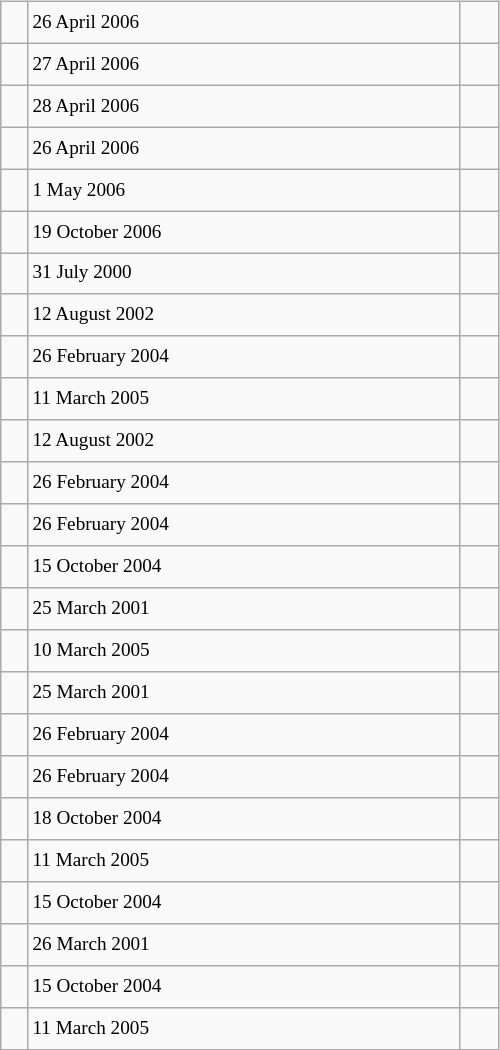<table class="wikitable" style="font-size: 80%; float: left; width: 26em; margin-right: 1em; height: 700px">
<tr>
<td></td>
<td>26 April 2006</td>
<td></td>
</tr>
<tr>
<td></td>
<td>27 April 2006</td>
<td></td>
</tr>
<tr>
<td></td>
<td>28 April 2006</td>
<td></td>
</tr>
<tr>
<td></td>
<td>26 April 2006</td>
<td></td>
</tr>
<tr>
<td></td>
<td>1 May 2006</td>
<td></td>
</tr>
<tr>
<td></td>
<td>19 October 2006</td>
<td></td>
</tr>
<tr>
<td></td>
<td>31 July 2000</td>
<td> </td>
</tr>
<tr>
<td></td>
<td>12 August 2002</td>
<td> </td>
</tr>
<tr>
<td></td>
<td>26 February 2004</td>
<td> </td>
</tr>
<tr>
<td></td>
<td>11 March 2005</td>
<td> </td>
</tr>
<tr>
<td></td>
<td>12 August 2002</td>
<td> </td>
</tr>
<tr>
<td></td>
<td>26 February 2004</td>
<td> </td>
</tr>
<tr>
<td></td>
<td>26 February 2004</td>
<td> </td>
</tr>
<tr>
<td></td>
<td>15 October 2004</td>
<td> </td>
</tr>
<tr>
<td></td>
<td>25 March 2001</td>
<td> </td>
</tr>
<tr>
<td></td>
<td>10 March 2005</td>
<td> </td>
</tr>
<tr>
<td></td>
<td>25 March 2001</td>
<td> </td>
</tr>
<tr>
<td></td>
<td>26 February 2004</td>
<td> </td>
</tr>
<tr>
<td></td>
<td>26 February 2004</td>
<td> </td>
</tr>
<tr>
<td></td>
<td>18 October 2004</td>
<td> </td>
</tr>
<tr>
<td></td>
<td>11 March 2005</td>
<td> </td>
</tr>
<tr>
<td></td>
<td>15 October 2004</td>
<td> </td>
</tr>
<tr>
<td></td>
<td>26 March 2001</td>
<td> </td>
</tr>
<tr>
<td></td>
<td>15 October 2004</td>
<td> </td>
</tr>
<tr>
<td></td>
<td>11 March 2005</td>
<td> </td>
</tr>
</table>
